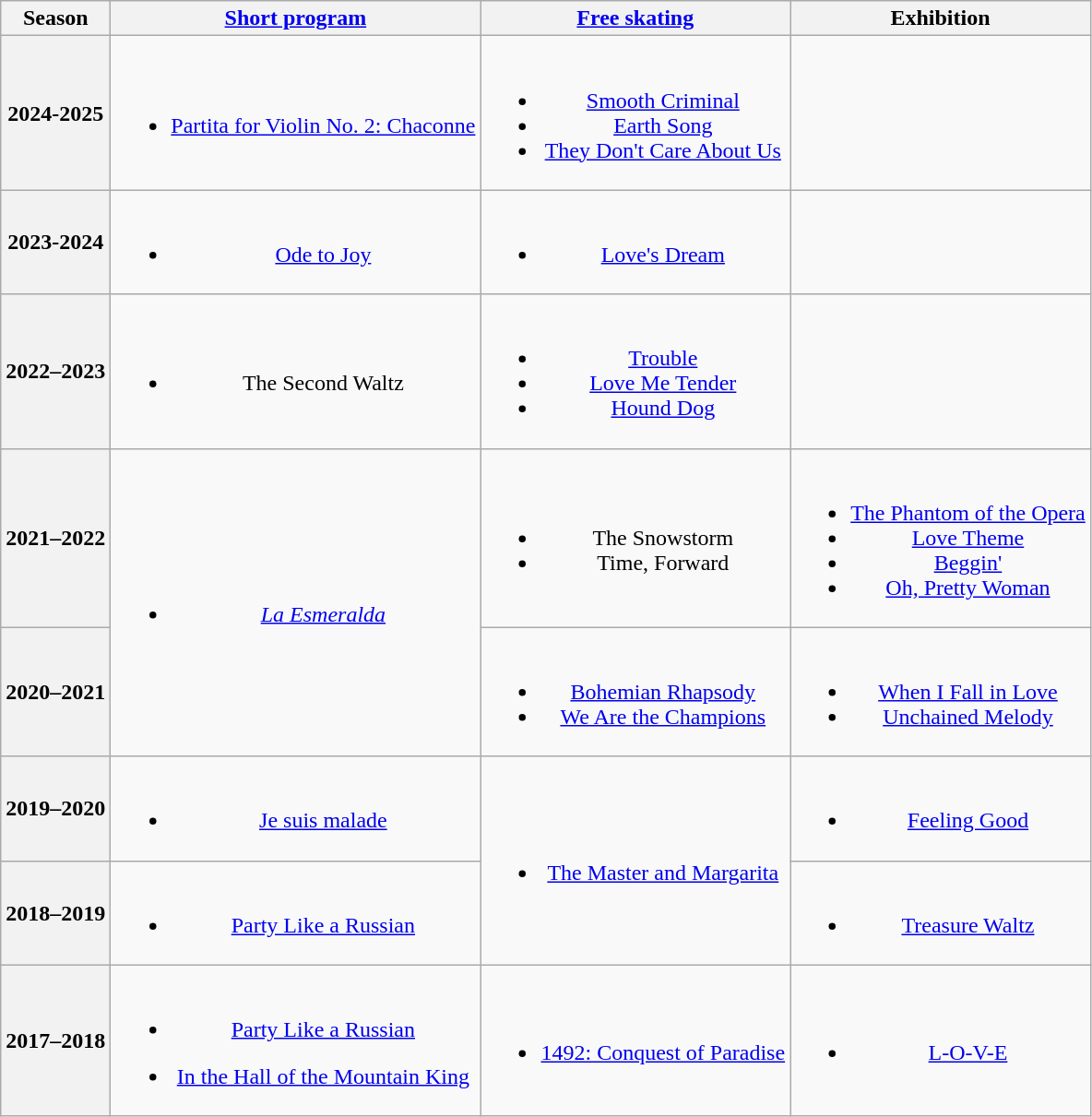<table class=wikitable style=text-align:center>
<tr>
<th>Season</th>
<th><a href='#'>Short program</a></th>
<th><a href='#'>Free skating</a></th>
<th>Exhibition</th>
</tr>
<tr>
<th>2024-2025</th>
<td><br><ul><li><a href='#'>Partita for Violin No. 2: Chaconne</a><br> </li></ul></td>
<td><br><ul><li><a href='#'>Smooth Criminal</a></li><li><a href='#'>Earth Song</a></li><li><a href='#'>They Don't Care About Us</a> <br> </li></ul></td>
<td></td>
</tr>
<tr>
<th>2023-2024</th>
<td><br><ul><li><a href='#'>Ode to Joy</a><br> </li></ul></td>
<td><br><ul><li><a href='#'>Love's Dream</a> <br> </li></ul></td>
<td></td>
</tr>
<tr>
<th>2022–2023</th>
<td><br><ul><li>The Second Waltz <br> </li></ul></td>
<td><br><ul><li><a href='#'>Trouble</a></li><li><a href='#'>Love Me Tender</a></li><li><a href='#'>Hound Dog</a> <br> </li></ul></td>
</tr>
<tr>
<th>2021–2022 <br> </th>
<td rowspan=2><br><ul><li><a href='#'><em>La Esmeralda</em></a> <br> </li></ul></td>
<td><br><ul><li>The Snowstorm</li><li>Time, Forward <br> </li></ul></td>
<td><br><ul><li><a href='#'>The Phantom of the Opera</a> <br> </li><li><a href='#'>Love Theme</a> <br> </li><li><a href='#'>Beggin'</a> <br> </li><li><a href='#'>Oh, Pretty Woman</a> <br> </li></ul></td>
</tr>
<tr>
<th>2020–2021 <br> </th>
<td><br><ul><li><a href='#'>Bohemian Rhapsody</a></li><li><a href='#'>We Are the Champions</a> <br> </li></ul></td>
<td><br><ul><li><a href='#'>When I Fall in Love</a> <br> </li><li><a href='#'>Unchained Melody</a>  <br> </li></ul></td>
</tr>
<tr>
<th>2019–2020 <br> </th>
<td><br><ul><li><a href='#'>Je suis malade</a> <br> </li></ul></td>
<td rowspan=2><br><ul><li><a href='#'>The Master and Margarita</a> <br></li></ul></td>
<td><br><ul><li><a href='#'>Feeling Good</a> <br> </li></ul></td>
</tr>
<tr>
<th>2018–2019 <br> </th>
<td><br><ul><li><a href='#'>Party Like a Russian</a> <br></li></ul></td>
<td><br><ul><li><a href='#'>Treasure Waltz</a> <br></li></ul></td>
</tr>
<tr>
<th>2017–2018 <br> </th>
<td><br><ul><li><a href='#'>Party Like a Russian</a> <br></li></ul><ul><li><a href='#'>In the Hall of the Mountain King</a> <br></li></ul></td>
<td><br><ul><li><a href='#'>1492: Conquest of Paradise</a> <br></li></ul></td>
<td><br><ul><li><a href='#'>L-O-V-E</a> <br></li></ul></td>
</tr>
</table>
